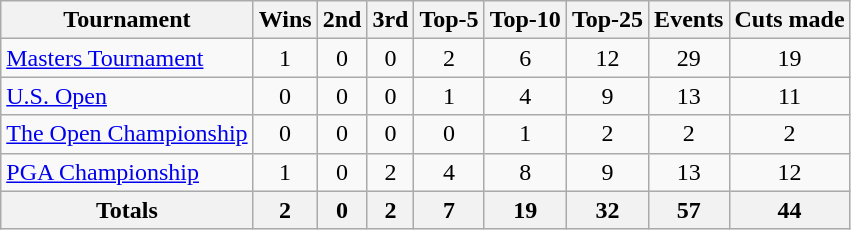<table class=wikitable style=text-align:center>
<tr>
<th>Tournament</th>
<th>Wins</th>
<th>2nd</th>
<th>3rd</th>
<th>Top-5</th>
<th>Top-10</th>
<th>Top-25</th>
<th>Events</th>
<th>Cuts made</th>
</tr>
<tr>
<td align=left><a href='#'>Masters Tournament</a></td>
<td>1</td>
<td>0</td>
<td>0</td>
<td>2</td>
<td>6</td>
<td>12</td>
<td>29</td>
<td>19</td>
</tr>
<tr>
<td align=left><a href='#'>U.S. Open</a></td>
<td>0</td>
<td>0</td>
<td>0</td>
<td>1</td>
<td>4</td>
<td>9</td>
<td>13</td>
<td>11</td>
</tr>
<tr>
<td align=left><a href='#'>The Open Championship</a></td>
<td>0</td>
<td>0</td>
<td>0</td>
<td>0</td>
<td>1</td>
<td>2</td>
<td>2</td>
<td>2</td>
</tr>
<tr>
<td align=left><a href='#'>PGA Championship</a></td>
<td>1</td>
<td>0</td>
<td>2</td>
<td>4</td>
<td>8</td>
<td>9</td>
<td>13</td>
<td>12</td>
</tr>
<tr>
<th>Totals</th>
<th>2</th>
<th>0</th>
<th>2</th>
<th>7</th>
<th>19</th>
<th>32</th>
<th>57</th>
<th>44</th>
</tr>
</table>
